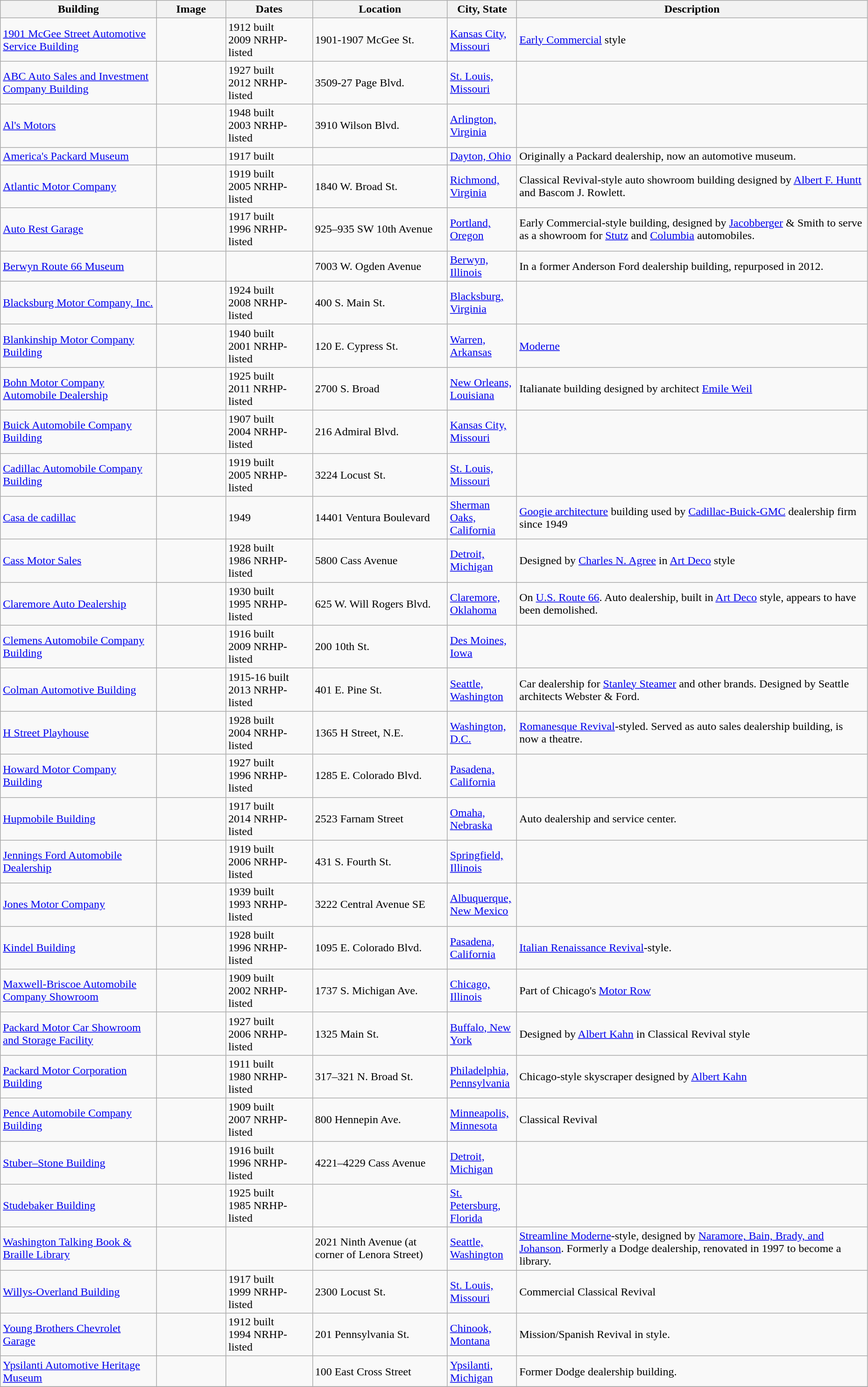<table class="wikitable sortable" style="width:98%">
<tr>
<th width = 18%><strong>Building</strong></th>
<th width = 8% class="unsortable"><strong>Image</strong></th>
<th width = 10%><strong>Dates</strong></th>
<th><strong>Location</strong></th>
<th width = 8%><strong>City, State</strong></th>
<th class="unsortable"><strong>Description</strong></th>
</tr>
<tr>
<td><a href='#'>1901 McGee Street Automotive Service Building</a></td>
<td></td>
<td>1912 built<br>2009 NRHP-listed</td>
<td>1901-1907 McGee St.<br></td>
<td><a href='#'>Kansas City, Missouri</a></td>
<td><a href='#'>Early Commercial</a> style</td>
</tr>
<tr>
<td><a href='#'>ABC Auto Sales and Investment Company Building</a></td>
<td></td>
<td>1927 built<br>2012 NRHP-listed</td>
<td>3509-27 Page Blvd.<br><small></small></td>
<td><a href='#'>St. Louis, Missouri</a></td>
<td></td>
</tr>
<tr>
<td><a href='#'>Al's Motors</a></td>
<td></td>
<td>1948 built<br>2003 NRHP-listed</td>
<td>3910 Wilson Blvd.<br><small></small></td>
<td><a href='#'>Arlington, Virginia</a></td>
<td></td>
</tr>
<tr>
<td><a href='#'>America's Packard Museum</a></td>
<td></td>
<td>1917 built</td>
<td><small></small></td>
<td><a href='#'>Dayton, Ohio</a></td>
<td>Originally a Packard dealership, now an automotive museum.</td>
</tr>
<tr>
<td><a href='#'>Atlantic Motor Company</a></td>
<td></td>
<td>1919 built<br>2005 NRHP-listed</td>
<td>1840 W. Broad St.<small></small></td>
<td><a href='#'>Richmond, Virginia</a></td>
<td>Classical Revival-style auto showroom building designed by <a href='#'>Albert F. Huntt</a> and Bascom J. Rowlett.</td>
</tr>
<tr>
<td><a href='#'>Auto Rest Garage</a></td>
<td></td>
<td>1917 built<br>1996 NRHP-listed</td>
<td>925–935 SW 10th Avenue<br><small></small></td>
<td><a href='#'>Portland, Oregon</a></td>
<td>Early Commercial-style building, designed by <a href='#'>Jacobberger</a> & Smith to serve as a showroom for <a href='#'>Stutz</a> and <a href='#'>Columbia</a> automobiles.</td>
</tr>
<tr>
<td><a href='#'>Berwyn Route 66 Museum</a></td>
<td></td>
<td></td>
<td>7003 W. Ogden Avenue<br><small></small></td>
<td><a href='#'>Berwyn, Illinois</a></td>
<td>In a former Anderson Ford dealership building, repurposed in 2012.</td>
</tr>
<tr>
<td><a href='#'>Blacksburg Motor Company, Inc.</a></td>
<td></td>
<td>1924 built<br>2008 NRHP-listed</td>
<td>400 S. Main St.<br><small></small></td>
<td><a href='#'>Blacksburg, Virginia</a></td>
<td></td>
</tr>
<tr>
<td><a href='#'>Blankinship Motor Company Building</a></td>
<td></td>
<td>1940 built<br>2001 NRHP-listed</td>
<td>120 E. Cypress St.<br><small></small></td>
<td><a href='#'>Warren, Arkansas</a></td>
<td><a href='#'>Moderne</a></td>
</tr>
<tr>
<td><a href='#'>Bohn Motor Company Automobile Dealership</a></td>
<td></td>
<td>1925 built<br>2011 NRHP-listed</td>
<td>2700 S. Broad<br><small></small></td>
<td><a href='#'>New Orleans, Louisiana</a></td>
<td>Italianate building designed by architect <a href='#'>Emile Weil</a></td>
</tr>
<tr>
<td><a href='#'>Buick Automobile Company Building</a></td>
<td></td>
<td>1907 built<br>2004 NRHP-listed</td>
<td>216 Admiral Blvd.</td>
<td><a href='#'>Kansas City, Missouri</a></td>
<td></td>
</tr>
<tr>
<td><a href='#'>Cadillac Automobile Company Building</a></td>
<td></td>
<td>1919 built<br>2005 NRHP-listed</td>
<td>3224 Locust St.</td>
<td><a href='#'>St. Louis, Missouri</a></td>
<td></td>
</tr>
<tr>
<td><a href='#'>Casa de cadillac</a></td>
<td></td>
<td>1949</td>
<td>14401 Ventura Boulevard<br><small></small></td>
<td><a href='#'>Sherman Oaks, California</a></td>
<td><a href='#'>Googie architecture</a> building used by <a href='#'>Cadillac-Buick-GMC</a> dealership firm since 1949</td>
</tr>
<tr>
<td><a href='#'>Cass Motor Sales</a></td>
<td></td>
<td>1928 built<br>1986 NRHP-listed</td>
<td>5800 Cass Avenue<br><small></small></td>
<td><a href='#'>Detroit, Michigan</a></td>
<td>Designed by <a href='#'>Charles N. Agree</a> in <a href='#'>Art Deco</a> style</td>
</tr>
<tr>
<td><a href='#'>Claremore Auto Dealership</a></td>
<td></td>
<td>1930 built<br>1995 NRHP-listed</td>
<td>625 W. Will Rogers Blvd.<br><small></small></td>
<td><a href='#'>Claremore, Oklahoma</a></td>
<td>On <a href='#'>U.S. Route 66</a>.  Auto dealership, built in <a href='#'>Art Deco</a> style, appears to have been demolished.</td>
</tr>
<tr>
<td><a href='#'>Clemens Automobile Company Building</a></td>
<td></td>
<td>1916 built<br>2009 NRHP-listed</td>
<td>200 10th St.<br><small></small></td>
<td><a href='#'>Des Moines, Iowa</a></td>
<td></td>
</tr>
<tr>
<td><a href='#'>Colman Automotive Building</a></td>
<td></td>
<td>1915-16 built<br>2013 NRHP-listed</td>
<td>401 E. Pine St.<br><small></small></td>
<td><a href='#'>Seattle, Washington</a></td>
<td>Car dealership for <a href='#'>Stanley Steamer</a> and other brands.  Designed by Seattle architects Webster & Ford.</td>
</tr>
<tr>
<td><a href='#'>H Street Playhouse</a></td>
<td></td>
<td>1928 built<br>2004 NRHP-listed</td>
<td>1365 H Street, N.E.<small></small></td>
<td><a href='#'>Washington, D.C.</a></td>
<td><a href='#'>Romanesque Revival</a>-styled. Served as auto sales dealership building, is now a theatre.</td>
</tr>
<tr>
<td><a href='#'>Howard Motor Company Building</a></td>
<td></td>
<td>1927 built<br>1996 NRHP-listed</td>
<td>1285 E. Colorado Blvd.<br><small></small></td>
<td><a href='#'>Pasadena, California</a></td>
<td></td>
</tr>
<tr>
<td><a href='#'>Hupmobile Building</a></td>
<td></td>
<td>1917 built<br>2014 NRHP-listed</td>
<td>2523 Farnam Street<br><small></small></td>
<td><a href='#'>Omaha, Nebraska</a></td>
<td>Auto dealership and service center.</td>
</tr>
<tr>
<td><a href='#'>Jennings Ford Automobile Dealership</a></td>
<td></td>
<td>1919 built<br>2006 NRHP-listed</td>
<td>431 S. Fourth St.<br><small></small></td>
<td><a href='#'>Springfield, Illinois</a></td>
<td></td>
</tr>
<tr>
<td><a href='#'>Jones Motor Company</a></td>
<td></td>
<td>1939 built<br>1993 NRHP-listed</td>
<td>3222 Central Avenue SE<br><small></small></td>
<td><a href='#'>Albuquerque, New Mexico</a></td>
<td></td>
</tr>
<tr>
<td><a href='#'>Kindel Building</a></td>
<td></td>
<td>1928 built<br>1996 NRHP-listed</td>
<td>1095 E. Colorado Blvd.<br><small></small></td>
<td><a href='#'>Pasadena, California</a></td>
<td><a href='#'>Italian Renaissance Revival</a>-style.</td>
</tr>
<tr>
<td><a href='#'>Maxwell-Briscoe Automobile Company Showroom</a></td>
<td></td>
<td>1909 built<br>2002 NRHP-listed</td>
<td>1737 S. Michigan Ave.<br><small></small></td>
<td><a href='#'>Chicago, Illinois</a></td>
<td>Part of Chicago's <a href='#'>Motor Row</a></td>
</tr>
<tr>
<td><a href='#'>Packard Motor Car Showroom and Storage Facility</a></td>
<td></td>
<td>1927 built<br>2006 NRHP-listed</td>
<td>1325 Main St.<br><small></small></td>
<td><a href='#'>Buffalo, New York</a></td>
<td>Designed by <a href='#'>Albert Kahn</a> in Classical Revival style</td>
</tr>
<tr>
<td><a href='#'>Packard Motor Corporation Building</a></td>
<td></td>
<td>1911 built<br>1980 NRHP-listed</td>
<td>317–321 N. Broad St.<br><small></small></td>
<td><a href='#'>Philadelphia, Pennsylvania</a></td>
<td>Chicago-style skyscraper designed by <a href='#'>Albert Kahn</a></td>
</tr>
<tr>
<td><a href='#'>Pence Automobile Company Building</a></td>
<td></td>
<td>1909 built<br>2007 NRHP-listed</td>
<td>800 Hennepin Ave.<br><small></small></td>
<td><a href='#'>Minneapolis, Minnesota</a></td>
<td>Classical Revival</td>
</tr>
<tr>
<td><a href='#'>Stuber–Stone Building</a></td>
<td></td>
<td>1916 built<br>1996 NRHP-listed</td>
<td>4221–4229 Cass Avenue<br><small></small></td>
<td><a href='#'>Detroit, Michigan</a></td>
<td></td>
</tr>
<tr>
<td><a href='#'>Studebaker Building</a></td>
<td></td>
<td>1925 built<br>1985 NRHP-listed</td>
<td><small></small></td>
<td><a href='#'>St. Petersburg, Florida</a></td>
<td></td>
</tr>
<tr>
<td><a href='#'>Washington Talking Book & Braille Library</a></td>
<td></td>
<td></td>
<td>2021 Ninth Avenue (at corner of Lenora Street)</td>
<td><a href='#'>Seattle, Washington</a></td>
<td><a href='#'>Streamline Moderne</a>-style, designed by <a href='#'>Naramore, Bain, Brady, and Johanson</a>. Formerly a Dodge dealership, renovated in 1997 to become a library.</td>
</tr>
<tr>
<td><a href='#'>Willys-Overland Building</a></td>
<td></td>
<td>1917 built<br>1999 NRHP-listed</td>
<td>2300 Locust St.<br><small></small></td>
<td><a href='#'>St. Louis, Missouri</a></td>
<td>Commercial Classical Revival</td>
</tr>
<tr>
<td><a href='#'>Young Brothers Chevrolet Garage</a></td>
<td></td>
<td>1912 built<br>1994 NRHP-listed</td>
<td>201 Pennsylvania St.<br><small></small></td>
<td><a href='#'>Chinook, Montana</a></td>
<td>Mission/Spanish Revival in style.</td>
</tr>
<tr>
<td><a href='#'>Ypsilanti Automotive Heritage Museum</a></td>
<td></td>
<td></td>
<td>100 East Cross Street<br><small></small></td>
<td><a href='#'>Ypsilanti, Michigan</a></td>
<td>Former Dodge dealership building.</td>
</tr>
<tr>
</tr>
</table>
